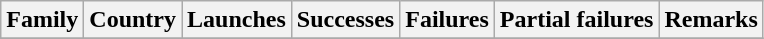<table class="wikitable sortable">
<tr>
<th>Family</th>
<th>Country</th>
<th>Launches</th>
<th>Successes</th>
<th>Failures</th>
<th>Partial failures</th>
<th>Remarks</th>
</tr>
<tr>
</tr>
</table>
